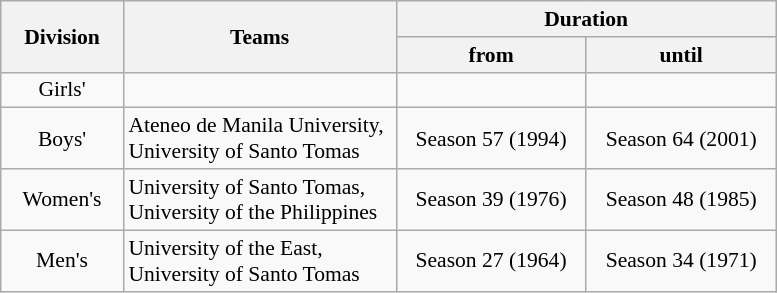<table class="wikitable" style="font-size:90%; text-align:center;">
<tr>
<th rowspan="2" width="75px">Division</th>
<th rowspan="2" width="175px">Teams</th>
<th colspan="2">Duration</th>
</tr>
<tr>
<th width="120px">from</th>
<th width="120px">until</th>
</tr>
<tr>
<td>Girls'</td>
<td align="left"></td>
<td></td>
<td></td>
</tr>
<tr>
<td>Boys'</td>
<td align="left">Ateneo de Manila University,<br> University of Santo Tomas</td>
<td>Season 57 (1994)</td>
<td>Season 64 (2001)</td>
</tr>
<tr>
<td>Women's</td>
<td align="left">University of Santo Tomas,<br> University of the Philippines</td>
<td>Season 39 (1976)</td>
<td>Season 48 (1985)</td>
</tr>
<tr>
<td>Men's</td>
<td align="left">University of the East,<br> University of Santo Tomas</td>
<td>Season 27 (1964)</td>
<td>Season 34 (1971)</td>
</tr>
</table>
